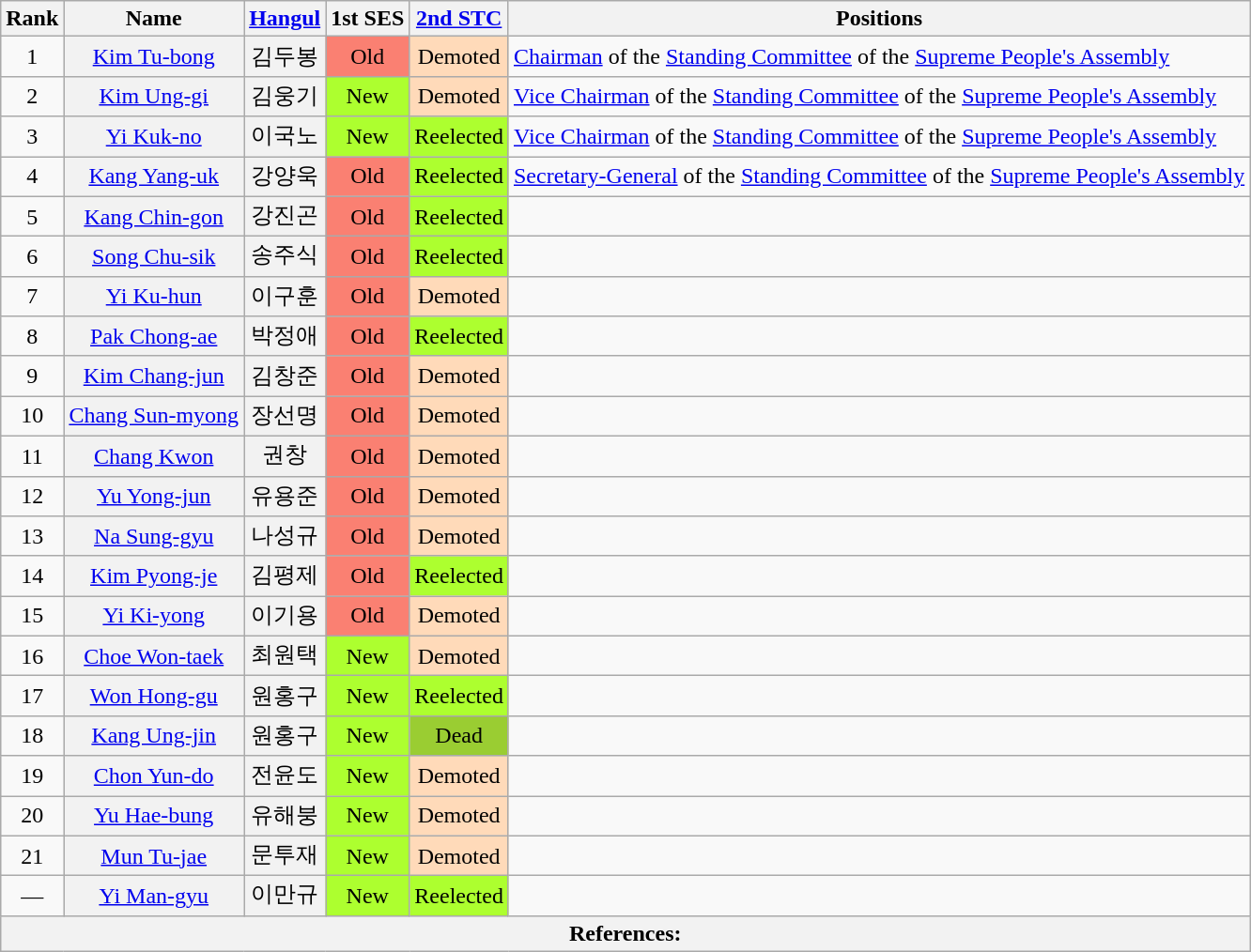<table class="wikitable sortable">
<tr>
<th>Rank</th>
<th>Name</th>
<th class="unsortable"><a href='#'>Hangul</a></th>
<th>1st SES</th>
<th><a href='#'>2nd STC</a></th>
<th>Positions</th>
</tr>
<tr>
<td align="center">1</td>
<th align="center" scope="row" style="font-weight:normal;"><a href='#'>Kim Tu-bong</a></th>
<th align="center" scope="row" style="font-weight:normal;">김두봉</th>
<td style="background: Salmon" align="center">Old</td>
<td style="background: PeachPuff" align="center">Demoted</td>
<td><a href='#'>Chairman</a> of the <a href='#'>Standing Committee</a> of the <a href='#'>Supreme People's Assembly</a></td>
</tr>
<tr>
<td align="center">2</td>
<th align="center" scope="row" style="font-weight:normal;"><a href='#'>Kim Ung-gi</a></th>
<th align="center" scope="row" style="font-weight:normal;">김웅기</th>
<td align="center" style="background: GreenYellow">New</td>
<td style="background: PeachPuff" align="center">Demoted</td>
<td><a href='#'>Vice Chairman</a> of the <a href='#'>Standing Committee</a> of the <a href='#'>Supreme People's Assembly</a></td>
</tr>
<tr>
<td align="center">3</td>
<th align="center" scope="row" style="font-weight:normal;"><a href='#'>Yi Kuk-no</a></th>
<th align="center" scope="row" style="font-weight:normal;">이국노</th>
<td align="center" style="background: GreenYellow">New</td>
<td align="center" style="background: GreenYellow">Reelected</td>
<td><a href='#'>Vice Chairman</a> of the <a href='#'>Standing Committee</a> of the <a href='#'>Supreme People's Assembly</a></td>
</tr>
<tr>
<td align="center">4</td>
<th align="center" scope="row" style="font-weight:normal;"><a href='#'>Kang Yang-uk</a></th>
<th align="center" scope="row" style="font-weight:normal;">강양욱</th>
<td style="background: Salmon" align="center">Old</td>
<td align="center" style="background: GreenYellow">Reelected</td>
<td><a href='#'>Secretary-General</a> of the <a href='#'>Standing Committee</a> of the <a href='#'>Supreme People's Assembly</a></td>
</tr>
<tr>
<td align="center">5</td>
<th align="center" scope="row" style="font-weight:normal;"><a href='#'>Kang Chin-gon</a></th>
<th align="center" scope="row" style="font-weight:normal;">강진곤</th>
<td style="background: Salmon" align="center">Old</td>
<td align="center" style="background: GreenYellow">Reelected</td>
<td></td>
</tr>
<tr>
<td align="center">6</td>
<th align="center" scope="row" style="font-weight:normal;"><a href='#'>Song Chu-sik</a></th>
<th align="center" scope="row" style="font-weight:normal;">송주식</th>
<td style="background: Salmon" align="center">Old</td>
<td align="center" style="background: GreenYellow">Reelected</td>
<td></td>
</tr>
<tr>
<td align="center">7</td>
<th align="center" scope="row" style="font-weight:normal;"><a href='#'>Yi Ku-hun</a></th>
<th align="center" scope="row" style="font-weight:normal;">이구훈</th>
<td style="background: Salmon" align="center">Old</td>
<td style="background: PeachPuff" align="center">Demoted</td>
<td></td>
</tr>
<tr>
<td align="center">8</td>
<th align="center" scope="row" style="font-weight:normal;"><a href='#'>Pak Chong-ae</a></th>
<th align="center" scope="row" style="font-weight:normal;">박정애</th>
<td style="background: Salmon" align="center">Old</td>
<td align="center" style="background: GreenYellow">Reelected</td>
<td></td>
</tr>
<tr>
<td align="center">9</td>
<th align="center" scope="row" style="font-weight:normal;"><a href='#'>Kim Chang-jun</a></th>
<th align="center" scope="row" style="font-weight:normal;">김창준</th>
<td style="background: Salmon" align="center">Old</td>
<td style="background: PeachPuff" align="center">Demoted</td>
<td></td>
</tr>
<tr>
<td align="center">10</td>
<th align="center" scope="row" style="font-weight:normal;"><a href='#'>Chang Sun-myong</a></th>
<th align="center" scope="row" style="font-weight:normal;">장선명</th>
<td style="background: Salmon" align="center">Old</td>
<td style="background: PeachPuff" align="center">Demoted</td>
<td></td>
</tr>
<tr>
<td align="center">11</td>
<th align="center" scope="row" style="font-weight:normal;"><a href='#'>Chang Kwon</a></th>
<th align="center" scope="row" style="font-weight:normal;">권창</th>
<td style="background: Salmon" align="center">Old</td>
<td style="background: PeachPuff" align="center">Demoted</td>
<td></td>
</tr>
<tr>
<td align="center">12</td>
<th align="center" scope="row" style="font-weight:normal;"><a href='#'>Yu Yong-jun</a></th>
<th align="center" scope="row" style="font-weight:normal;">유용준</th>
<td style="background: Salmon" align="center">Old</td>
<td style="background: PeachPuff" align="center">Demoted</td>
<td></td>
</tr>
<tr>
<td align="center">13</td>
<th align="center" scope="row" style="font-weight:normal;"><a href='#'>Na Sung-gyu</a></th>
<th align="center" scope="row" style="font-weight:normal;">나성규</th>
<td style="background: Salmon" align="center">Old</td>
<td style="background: PeachPuff" align="center">Demoted</td>
<td></td>
</tr>
<tr>
<td align="center">14</td>
<th align="center" scope="row" style="font-weight:normal;"><a href='#'>Kim Pyong-je</a></th>
<th align="center" scope="row" style="font-weight:normal;">김평제</th>
<td style="background: Salmon" align="center">Old</td>
<td align="center" style="background: GreenYellow">Reelected</td>
<td></td>
</tr>
<tr>
<td align="center">15</td>
<th align="center" scope="row" style="font-weight:normal;"><a href='#'>Yi Ki-yong</a></th>
<th align="center" scope="row" style="font-weight:normal;">이기용</th>
<td style="background: Salmon" align="center">Old</td>
<td style="background: PeachPuff" align="center">Demoted</td>
<td></td>
</tr>
<tr>
<td align="center">16</td>
<th align="center" scope="row" style="font-weight:normal;"><a href='#'>Choe Won-taek</a></th>
<th align="center" scope="row" style="font-weight:normal;">최원택</th>
<td align="center" style="background: GreenYellow">New</td>
<td style="background: PeachPuff" align="center">Demoted</td>
<td></td>
</tr>
<tr>
<td align="center">17</td>
<th align="center" scope="row" style="font-weight:normal;"><a href='#'>Won Hong-gu</a></th>
<th align="center" scope="row" style="font-weight:normal;">원홍구</th>
<td align="center" style="background: GreenYellow">New</td>
<td align="center" style="background: GreenYellow">Reelected</td>
<td></td>
</tr>
<tr>
<td align="center">18</td>
<th align="center" scope="row" style="font-weight:normal;"><a href='#'>Kang Ung-jin</a></th>
<th align="center" scope="row" style="font-weight:normal;">원홍구</th>
<td align="center" style="background: GreenYellow">New</td>
<td data-sort-value="1" align="center" style="background: YellowGreen">Dead</td>
<td></td>
</tr>
<tr>
<td align="center">19</td>
<th align="center" scope="row" style="font-weight:normal;"><a href='#'>Chon Yun-do</a></th>
<th align="center" scope="row" style="font-weight:normal;">전윤도</th>
<td align="center" style="background: GreenYellow">New</td>
<td style="background: PeachPuff" align="center">Demoted</td>
<td></td>
</tr>
<tr>
<td align="center">20</td>
<th align="center" scope="row" style="font-weight:normal;"><a href='#'>Yu Hae-bung</a></th>
<th align="center" scope="row" style="font-weight:normal;">유해붕</th>
<td align="center" style="background: GreenYellow">New</td>
<td style="background: PeachPuff" align="center">Demoted</td>
<td></td>
</tr>
<tr>
<td align="center">21</td>
<th align="center" scope="row" style="font-weight:normal;"><a href='#'>Mun Tu-jae</a></th>
<th align="center" scope="row" style="font-weight:normal;">문투재</th>
<td align="center" style="background: GreenYellow">New</td>
<td style="background: PeachPuff" align="center">Demoted</td>
<td></td>
</tr>
<tr>
<td align="center">—</td>
<th align="center" scope="row" style="font-weight:normal;"><a href='#'>Yi Man-gyu</a></th>
<th align="center" scope="row" style="font-weight:normal;">이만규</th>
<td align="center" style="background: GreenYellow">New</td>
<td align="center" style="background: GreenYellow">Reelected</td>
<td></td>
</tr>
<tr>
<th colspan="6" unsortable><strong>References:</strong><br></th>
</tr>
</table>
